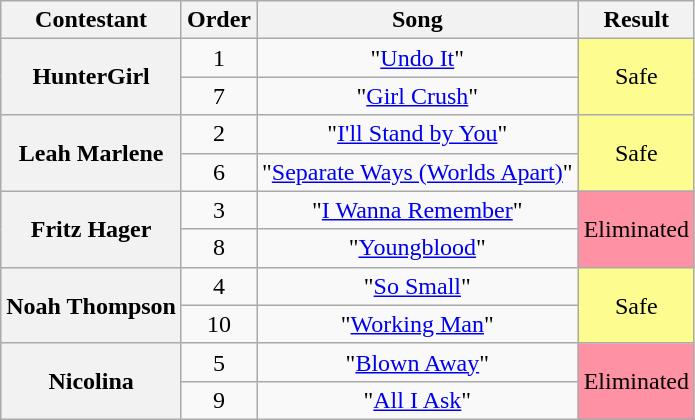<table class="wikitable unsortable" style="text-align:center;">
<tr>
<th scope="col">Contestant</th>
<th scope="col">Order</th>
<th scope="col">Song</th>
<th scope="col">Result</th>
</tr>
<tr>
<th scope="row" rowspan="2">HunterGirl</th>
<td>1</td>
<td>"<a href='#'>Undo It</a>"</td>
<td rowspan="2" style="background:#FDFC8F;">Safe</td>
</tr>
<tr>
<td>7</td>
<td>"<a href='#'>Girl Crush</a>"</td>
</tr>
<tr>
<th scope="row" rowspan="2">Leah Marlene</th>
<td>2</td>
<td>"<a href='#'>I'll Stand by You</a>"</td>
<td rowspan="2" style="background:#FDFC8F;">Safe</td>
</tr>
<tr>
<td>6</td>
<td>"<a href='#'>Separate Ways (Worlds Apart)</a>"</td>
</tr>
<tr>
<th scope="row" rowspan="2">Fritz Hager</th>
<td>3</td>
<td>"<a href='#'>I Wanna Remember</a>"</td>
<td rowspan="2" bgcolor="FF91A4">Eliminated</td>
</tr>
<tr>
<td>8</td>
<td>"<a href='#'>Youngblood</a>"</td>
</tr>
<tr>
<th scope="row" rowspan="2">Noah Thompson</th>
<td>4</td>
<td>"<a href='#'>So Small</a>"</td>
<td rowspan="2" style="background:#FDFC8F;">Safe</td>
</tr>
<tr>
<td>10</td>
<td>"<a href='#'>Working Man</a>"</td>
</tr>
<tr>
<th scope="row" rowspan="2">Nicolina</th>
<td>5</td>
<td>"<a href='#'>Blown Away</a>"</td>
<td rowspan="2" bgcolor="FF91A4">Eliminated</td>
</tr>
<tr>
<td>9</td>
<td>"<a href='#'>All I Ask</a>"</td>
</tr>
</table>
